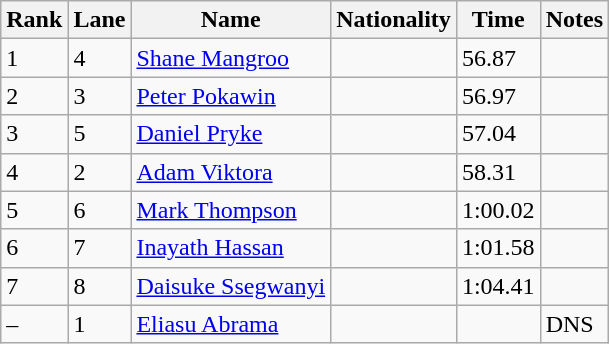<table class="wikitable">
<tr>
<th>Rank</th>
<th>Lane</th>
<th>Name</th>
<th>Nationality</th>
<th>Time</th>
<th>Notes</th>
</tr>
<tr>
<td>1</td>
<td>4</td>
<td><a href='#'>Shane Mangroo</a></td>
<td></td>
<td>56.87</td>
<td></td>
</tr>
<tr>
<td>2</td>
<td>3</td>
<td><a href='#'>Peter Pokawin</a></td>
<td></td>
<td>56.97</td>
<td></td>
</tr>
<tr>
<td>3</td>
<td>5</td>
<td><a href='#'>Daniel Pryke</a></td>
<td></td>
<td>57.04</td>
<td></td>
</tr>
<tr>
<td>4</td>
<td>2</td>
<td><a href='#'>Adam Viktora</a></td>
<td></td>
<td>58.31</td>
<td></td>
</tr>
<tr>
<td>5</td>
<td>6</td>
<td><a href='#'>Mark Thompson</a></td>
<td></td>
<td>1:00.02</td>
<td></td>
</tr>
<tr>
<td>6</td>
<td>7</td>
<td><a href='#'>Inayath Hassan</a></td>
<td></td>
<td>1:01.58</td>
<td></td>
</tr>
<tr>
<td>7</td>
<td>8</td>
<td><a href='#'>Daisuke Ssegwanyi</a></td>
<td></td>
<td>1:04.41</td>
<td></td>
</tr>
<tr>
<td>–</td>
<td>1</td>
<td><a href='#'>Eliasu Abrama</a></td>
<td></td>
<td></td>
<td>DNS</td>
</tr>
</table>
